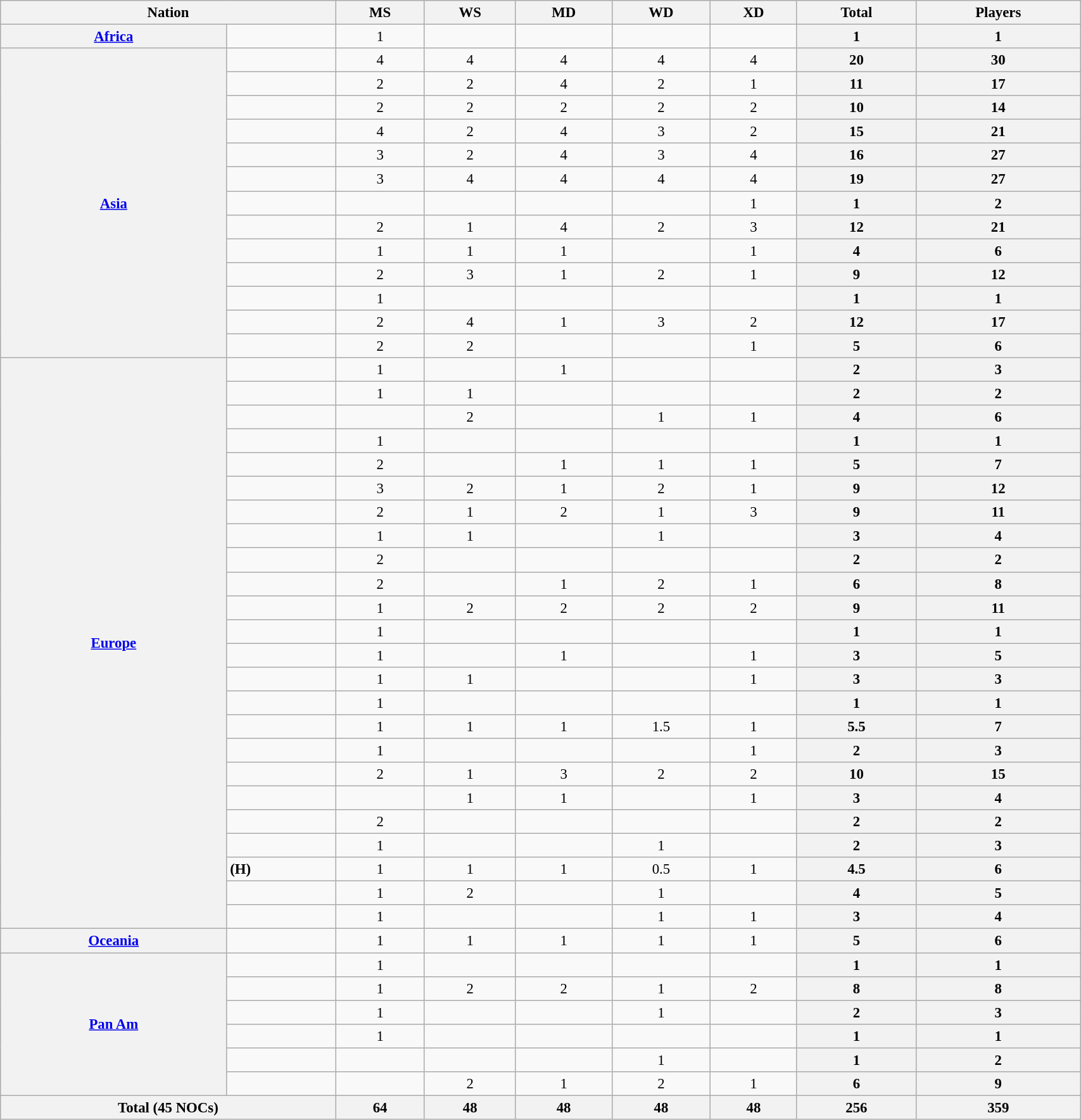<table class="sortable wikitable" style="font-size:95%; text-align:center; width:90%">
<tr>
<th colspan="2">Nation</th>
<th>MS</th>
<th>WS</th>
<th>MD</th>
<th>WD</th>
<th>XD</th>
<th>Total</th>
<th>Players</th>
</tr>
<tr>
<th><a href='#'>Africa</a></th>
<td align="left"></td>
<td>1</td>
<td></td>
<td></td>
<td></td>
<td></td>
<th>1</th>
<th>1</th>
</tr>
<tr>
<th rowspan="13"><a href='#'>Asia</a></th>
<td align="left"></td>
<td>4</td>
<td>4</td>
<td>4</td>
<td>4</td>
<td>4</td>
<th>20</th>
<th>30</th>
</tr>
<tr>
<td align="left"></td>
<td>2</td>
<td>2</td>
<td>4</td>
<td>2</td>
<td>1</td>
<th>11</th>
<th>17</th>
</tr>
<tr>
<td align="left"></td>
<td>2</td>
<td>2</td>
<td>2</td>
<td>2</td>
<td>2</td>
<th>10</th>
<th>14</th>
</tr>
<tr>
<td align="left"></td>
<td>4</td>
<td>2</td>
<td>4</td>
<td>3</td>
<td>2</td>
<th>15</th>
<th>21</th>
</tr>
<tr>
<td align="left"></td>
<td>3</td>
<td>2</td>
<td>4</td>
<td>3</td>
<td>4</td>
<th>16</th>
<th>27</th>
</tr>
<tr>
<td align="left"></td>
<td>3</td>
<td>4</td>
<td>4</td>
<td>4</td>
<td>4</td>
<th>19</th>
<th>27</th>
</tr>
<tr>
<td align="left"></td>
<td></td>
<td></td>
<td></td>
<td></td>
<td>1</td>
<th>1</th>
<th>2</th>
</tr>
<tr>
<td align="left"></td>
<td>2</td>
<td>1</td>
<td>4</td>
<td>2</td>
<td>3</td>
<th>12</th>
<th>21</th>
</tr>
<tr>
<td align="left"></td>
<td>1</td>
<td>1</td>
<td>1</td>
<td></td>
<td>1</td>
<th>4</th>
<th>6</th>
</tr>
<tr>
<td align="left"></td>
<td>2</td>
<td>3</td>
<td>1</td>
<td>2</td>
<td>1</td>
<th>9</th>
<th>12</th>
</tr>
<tr>
<td align="left"></td>
<td>1</td>
<td></td>
<td></td>
<td></td>
<td></td>
<th>1</th>
<th>1</th>
</tr>
<tr>
<td align="left"></td>
<td>2</td>
<td>4</td>
<td>1</td>
<td>3</td>
<td>2</td>
<th>12</th>
<th>17</th>
</tr>
<tr>
<td align="left"></td>
<td>2</td>
<td>2</td>
<td></td>
<td></td>
<td>1</td>
<th>5</th>
<th>6</th>
</tr>
<tr>
<th rowspan="24"><a href='#'>Europe</a></th>
<td align="left"></td>
<td>1</td>
<td></td>
<td>1</td>
<td></td>
<td></td>
<th>2</th>
<th>3</th>
</tr>
<tr>
<td align="left"></td>
<td>1</td>
<td>1</td>
<td></td>
<td></td>
<td></td>
<th>2</th>
<th>2</th>
</tr>
<tr>
<td align="left"></td>
<td></td>
<td>2</td>
<td></td>
<td>1</td>
<td>1</td>
<th>4</th>
<th>6</th>
</tr>
<tr>
<td align="left"></td>
<td>1</td>
<td></td>
<td></td>
<td></td>
<td></td>
<th>1</th>
<th>1</th>
</tr>
<tr>
<td align="left"></td>
<td>2</td>
<td></td>
<td>1</td>
<td>1</td>
<td>1</td>
<th>5</th>
<th>7</th>
</tr>
<tr>
<td align="left"></td>
<td>3</td>
<td>2</td>
<td>1</td>
<td>2</td>
<td>1</td>
<th>9</th>
<th>12</th>
</tr>
<tr>
<td align="left"></td>
<td>2</td>
<td>1</td>
<td>2</td>
<td>1</td>
<td>3</td>
<th>9</th>
<th>11</th>
</tr>
<tr>
<td align="left"></td>
<td>1</td>
<td>1</td>
<td></td>
<td>1</td>
<td></td>
<th>3</th>
<th>4</th>
</tr>
<tr>
<td align="left"></td>
<td>2</td>
<td></td>
<td></td>
<td></td>
<td></td>
<th>2</th>
<th>2</th>
</tr>
<tr>
<td align="left"></td>
<td>2</td>
<td></td>
<td>1</td>
<td>2</td>
<td>1</td>
<th>6</th>
<th>8</th>
</tr>
<tr>
<td align="left"></td>
<td>1</td>
<td>2</td>
<td>2</td>
<td>2</td>
<td>2</td>
<th>9</th>
<th>11</th>
</tr>
<tr>
<td align="left"></td>
<td>1</td>
<td></td>
<td></td>
<td></td>
<td></td>
<th>1</th>
<th>1</th>
</tr>
<tr>
<td align="left"></td>
<td>1</td>
<td></td>
<td>1</td>
<td></td>
<td>1</td>
<th>3</th>
<th>5</th>
</tr>
<tr>
<td align="left"></td>
<td>1</td>
<td>1</td>
<td></td>
<td></td>
<td>1</td>
<th>3</th>
<th>3</th>
</tr>
<tr>
<td align="left"></td>
<td>1</td>
<td></td>
<td></td>
<td></td>
<td></td>
<th>1</th>
<th>1</th>
</tr>
<tr>
<td align="left"></td>
<td>1</td>
<td>1</td>
<td>1</td>
<td>1.5</td>
<td>1</td>
<th>5.5</th>
<th>7</th>
</tr>
<tr>
<td align="left"></td>
<td>1</td>
<td></td>
<td></td>
<td></td>
<td>1</td>
<th>2</th>
<th>3</th>
</tr>
<tr>
<td align="left"></td>
<td>2</td>
<td>1</td>
<td>3</td>
<td>2</td>
<td>2</td>
<th>10</th>
<th>15</th>
</tr>
<tr>
<td align="left"></td>
<td></td>
<td>1</td>
<td>1</td>
<td></td>
<td>1</td>
<th>3</th>
<th>4</th>
</tr>
<tr>
<td align="left"></td>
<td>2</td>
<td></td>
<td></td>
<td></td>
<td></td>
<th>2</th>
<th>2</th>
</tr>
<tr>
<td align="left"></td>
<td>1</td>
<td></td>
<td></td>
<td>1</td>
<td></td>
<th>2</th>
<th>3</th>
</tr>
<tr>
<td align="left"> <strong>(H)</strong></td>
<td>1</td>
<td>1</td>
<td>1</td>
<td>0.5</td>
<td>1</td>
<th>4.5</th>
<th>6</th>
</tr>
<tr>
<td align="left"></td>
<td>1</td>
<td>2</td>
<td></td>
<td>1</td>
<td></td>
<th>4</th>
<th>5</th>
</tr>
<tr>
<td align="left"></td>
<td>1</td>
<td></td>
<td></td>
<td>1</td>
<td>1</td>
<th>3</th>
<th>4</th>
</tr>
<tr>
<th><a href='#'>Oceania</a></th>
<td align="left"></td>
<td>1</td>
<td>1</td>
<td>1</td>
<td>1</td>
<td>1</td>
<th>5</th>
<th>6</th>
</tr>
<tr>
<th rowspan="6"><a href='#'>Pan Am</a></th>
<td align="left"></td>
<td>1</td>
<td></td>
<td></td>
<td></td>
<td></td>
<th>1</th>
<th>1</th>
</tr>
<tr>
<td align="left"></td>
<td>1</td>
<td>2</td>
<td>2</td>
<td>1</td>
<td>2</td>
<th>8</th>
<th>8</th>
</tr>
<tr>
<td align="left"></td>
<td>1</td>
<td></td>
<td></td>
<td>1</td>
<td></td>
<th>2</th>
<th>3</th>
</tr>
<tr>
<td align="left"></td>
<td>1</td>
<td></td>
<td></td>
<td></td>
<td></td>
<th>1</th>
<th>1</th>
</tr>
<tr>
<td align="left"></td>
<td></td>
<td></td>
<td></td>
<td>1</td>
<td></td>
<th>1</th>
<th>2</th>
</tr>
<tr>
<td align="left"></td>
<td></td>
<td>2</td>
<td>1</td>
<td>2</td>
<td>1</td>
<th>6</th>
<th>9</th>
</tr>
<tr>
<th colspan="2">Total (45 NOCs)</th>
<th>64</th>
<th>48</th>
<th>48</th>
<th>48</th>
<th>48</th>
<th>256</th>
<th>359</th>
</tr>
</table>
